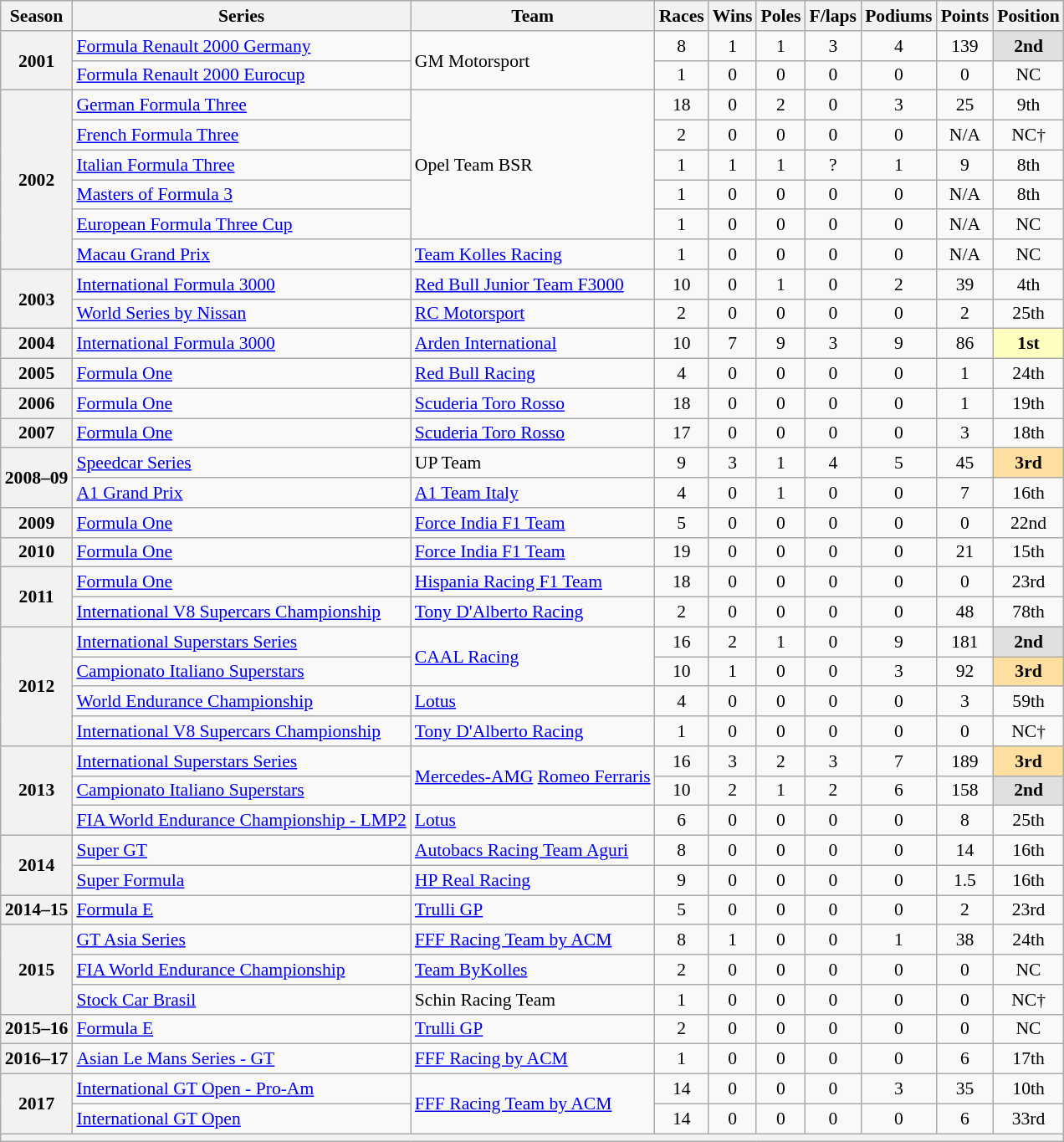<table class="wikitable" style="font-size: 90%; text-align:center">
<tr>
<th>Season</th>
<th>Series</th>
<th>Team</th>
<th>Races</th>
<th>Wins</th>
<th>Poles</th>
<th>F/laps</th>
<th>Podiums</th>
<th>Points</th>
<th>Position</th>
</tr>
<tr>
<th rowspan=2>2001</th>
<td align=left><a href='#'>Formula Renault 2000 Germany</a></td>
<td rowspan=2 align=left>GM Motorsport</td>
<td>8</td>
<td>1</td>
<td>1</td>
<td>3</td>
<td>4</td>
<td>139</td>
<td style="background:#DFDFDF;"><strong>2nd</strong></td>
</tr>
<tr>
<td align=left><a href='#'>Formula Renault 2000 Eurocup</a></td>
<td>1</td>
<td>0</td>
<td>0</td>
<td>0</td>
<td>0</td>
<td>0</td>
<td>NC</td>
</tr>
<tr>
<th rowspan=6>2002</th>
<td align=left><a href='#'>German Formula Three</a></td>
<td align=left rowspan=5>Opel Team BSR</td>
<td>18</td>
<td>0</td>
<td>2</td>
<td>0</td>
<td>3</td>
<td>25</td>
<td>9th</td>
</tr>
<tr>
<td align=left><a href='#'>French Formula Three</a></td>
<td>2</td>
<td>0</td>
<td>0</td>
<td>0</td>
<td>0</td>
<td>N/A</td>
<td>NC†</td>
</tr>
<tr>
<td align=left><a href='#'>Italian Formula Three</a></td>
<td>1</td>
<td>1</td>
<td>1</td>
<td>?</td>
<td>1</td>
<td>9</td>
<td>8th</td>
</tr>
<tr>
<td align=left><a href='#'>Masters of Formula 3</a></td>
<td>1</td>
<td>0</td>
<td>0</td>
<td>0</td>
<td>0</td>
<td>N/A</td>
<td>8th</td>
</tr>
<tr>
<td align=left><a href='#'>European Formula Three Cup</a></td>
<td>1</td>
<td>0</td>
<td>0</td>
<td>0</td>
<td>0</td>
<td>N/A</td>
<td>NC</td>
</tr>
<tr>
<td align=left><a href='#'>Macau Grand Prix</a></td>
<td align=left><a href='#'>Team Kolles Racing</a></td>
<td>1</td>
<td>0</td>
<td>0</td>
<td>0</td>
<td>0</td>
<td>N/A</td>
<td>NC</td>
</tr>
<tr>
<th rowspan=2>2003</th>
<td align=left><a href='#'>International Formula 3000</a></td>
<td align=left><a href='#'>Red Bull Junior Team F3000</a></td>
<td>10</td>
<td>0</td>
<td>1</td>
<td>0</td>
<td>2</td>
<td>39</td>
<td>4th</td>
</tr>
<tr>
<td align=left><a href='#'>World Series by Nissan</a></td>
<td align=left><a href='#'>RC Motorsport</a></td>
<td>2</td>
<td>0</td>
<td>0</td>
<td>0</td>
<td>0</td>
<td>2</td>
<td>25th</td>
</tr>
<tr>
<th>2004</th>
<td align=left><a href='#'>International Formula 3000</a></td>
<td align=left><a href='#'>Arden International</a></td>
<td>10</td>
<td>7</td>
<td>9</td>
<td>3</td>
<td>9</td>
<td>86</td>
<td style="background:#FFFFBF;"><strong>1st</strong></td>
</tr>
<tr>
<th>2005</th>
<td align=left><a href='#'>Formula One</a></td>
<td align=left><a href='#'>Red Bull Racing</a></td>
<td>4</td>
<td>0</td>
<td>0</td>
<td>0</td>
<td>0</td>
<td>1</td>
<td>24th</td>
</tr>
<tr>
<th>2006</th>
<td align=left><a href='#'>Formula One</a></td>
<td align=left><a href='#'>Scuderia Toro Rosso</a></td>
<td>18</td>
<td>0</td>
<td>0</td>
<td>0</td>
<td>0</td>
<td>1</td>
<td>19th</td>
</tr>
<tr>
<th>2007</th>
<td align=left><a href='#'>Formula One</a></td>
<td align=left><a href='#'>Scuderia Toro Rosso</a></td>
<td>17</td>
<td>0</td>
<td>0</td>
<td>0</td>
<td>0</td>
<td>3</td>
<td>18th</td>
</tr>
<tr>
<th rowspan=2>2008–09</th>
<td align=left><a href='#'>Speedcar Series</a></td>
<td align=left>UP Team</td>
<td>9</td>
<td>3</td>
<td>1</td>
<td>4</td>
<td>5</td>
<td>45</td>
<td style="background:#FFDF9F;"><strong>3rd</strong></td>
</tr>
<tr>
<td align=left><a href='#'>A1 Grand Prix</a></td>
<td align=left><a href='#'>A1 Team Italy</a></td>
<td>4</td>
<td>0</td>
<td>1</td>
<td>0</td>
<td>0</td>
<td>7</td>
<td>16th</td>
</tr>
<tr>
<th>2009</th>
<td align=left><a href='#'>Formula One</a></td>
<td align=left><a href='#'>Force India F1 Team</a></td>
<td>5</td>
<td>0</td>
<td>0</td>
<td>0</td>
<td>0</td>
<td>0</td>
<td>22nd</td>
</tr>
<tr>
<th>2010</th>
<td align=left><a href='#'>Formula One</a></td>
<td align=left><a href='#'>Force India F1 Team</a></td>
<td>19</td>
<td>0</td>
<td>0</td>
<td>0</td>
<td>0</td>
<td>21</td>
<td>15th</td>
</tr>
<tr>
<th rowspan=2>2011</th>
<td align=left><a href='#'>Formula One</a></td>
<td align=left><a href='#'>Hispania Racing F1 Team</a></td>
<td>18</td>
<td>0</td>
<td>0</td>
<td>0</td>
<td>0</td>
<td>0</td>
<td>23rd</td>
</tr>
<tr>
<td align=left><a href='#'>International V8 Supercars Championship</a></td>
<td align=left><a href='#'>Tony D'Alberto Racing</a></td>
<td>2</td>
<td>0</td>
<td>0</td>
<td>0</td>
<td>0</td>
<td>48</td>
<td>78th</td>
</tr>
<tr>
<th rowspan=4>2012</th>
<td align=left><a href='#'>International Superstars Series</a></td>
<td align=left rowspan=2><a href='#'>CAAL Racing</a></td>
<td>16</td>
<td>2</td>
<td>1</td>
<td>0</td>
<td>9</td>
<td>181</td>
<td style="background:#DFDFDF;"><strong>2nd</strong></td>
</tr>
<tr>
<td align=left><a href='#'>Campionato Italiano Superstars</a></td>
<td>10</td>
<td>1</td>
<td>0</td>
<td>0</td>
<td>3</td>
<td>92</td>
<td style="background:#FFDF9F;"><strong>3rd</strong></td>
</tr>
<tr>
<td align=left><a href='#'>World Endurance Championship</a></td>
<td align=left><a href='#'>Lotus</a></td>
<td>4</td>
<td>0</td>
<td>0</td>
<td>0</td>
<td>0</td>
<td>3</td>
<td>59th</td>
</tr>
<tr>
<td align=left><a href='#'>International V8 Supercars Championship</a></td>
<td align=left><a href='#'>Tony D'Alberto Racing</a></td>
<td>1</td>
<td>0</td>
<td>0</td>
<td>0</td>
<td>0</td>
<td>0</td>
<td>NC†</td>
</tr>
<tr>
<th rowspan=3>2013</th>
<td align=left><a href='#'>International Superstars Series</a></td>
<td align=left rowspan=2><a href='#'>Mercedes-AMG</a> <a href='#'>Romeo Ferraris</a></td>
<td>16</td>
<td>3</td>
<td>2</td>
<td>3</td>
<td>7</td>
<td>189</td>
<td style="background:#FFDF9F;"><strong>3rd</strong></td>
</tr>
<tr>
<td align=left><a href='#'>Campionato Italiano Superstars</a></td>
<td>10</td>
<td>2</td>
<td>1</td>
<td>2</td>
<td>6</td>
<td>158</td>
<td style="background:#DFDFDF;"><strong>2nd</strong></td>
</tr>
<tr>
<td align=left><a href='#'>FIA World Endurance Championship -  LMP2</a></td>
<td align=left><a href='#'>Lotus</a></td>
<td>6</td>
<td>0</td>
<td>0</td>
<td>0</td>
<td>0</td>
<td>8</td>
<td>25th</td>
</tr>
<tr>
<th rowspan=2>2014</th>
<td align=left><a href='#'>Super GT</a></td>
<td align=left><a href='#'>Autobacs Racing Team Aguri</a></td>
<td>8</td>
<td>0</td>
<td>0</td>
<td>0</td>
<td>0</td>
<td>14</td>
<td>16th</td>
</tr>
<tr>
<td align=left><a href='#'>Super Formula</a></td>
<td align=left><a href='#'>HP Real Racing</a></td>
<td>9</td>
<td>0</td>
<td>0</td>
<td>0</td>
<td>0</td>
<td>1.5</td>
<td>16th</td>
</tr>
<tr>
<th>2014–15</th>
<td align=left><a href='#'>Formula E</a></td>
<td align=left><a href='#'>Trulli GP</a></td>
<td>5</td>
<td>0</td>
<td>0</td>
<td>0</td>
<td>0</td>
<td>2</td>
<td>23rd</td>
</tr>
<tr>
<th rowspan=3>2015</th>
<td align=left><a href='#'>GT Asia Series</a></td>
<td align=left><a href='#'>FFF Racing Team by ACM</a></td>
<td>8</td>
<td>1</td>
<td>0</td>
<td>0</td>
<td>1</td>
<td>38</td>
<td>24th</td>
</tr>
<tr>
<td align=left><a href='#'>FIA World Endurance Championship</a></td>
<td align=left><a href='#'>Team ByKolles</a></td>
<td>2</td>
<td>0</td>
<td>0</td>
<td>0</td>
<td>0</td>
<td>0</td>
<td>NC</td>
</tr>
<tr>
<td align=left><a href='#'>Stock Car Brasil</a></td>
<td align=left>Schin Racing Team</td>
<td>1</td>
<td>0</td>
<td>0</td>
<td>0</td>
<td>0</td>
<td>0</td>
<td>NC†</td>
</tr>
<tr>
<th>2015–16</th>
<td align=left><a href='#'>Formula E</a></td>
<td align=left><a href='#'>Trulli GP</a></td>
<td>2</td>
<td>0</td>
<td>0</td>
<td>0</td>
<td>0</td>
<td>0</td>
<td>NC</td>
</tr>
<tr>
<th>2016–17</th>
<td align=left><a href='#'>Asian Le Mans Series - GT</a></td>
<td align=left><a href='#'>FFF Racing by ACM</a></td>
<td>1</td>
<td>0</td>
<td>0</td>
<td>0</td>
<td>0</td>
<td>6</td>
<td>17th</td>
</tr>
<tr>
<th rowspan=2>2017</th>
<td align=left><a href='#'>International GT Open - Pro-Am</a></td>
<td align=left rowspan=2><a href='#'>FFF Racing Team by ACM</a></td>
<td>14</td>
<td>0</td>
<td>0</td>
<td>0</td>
<td>3</td>
<td>35</td>
<td>10th</td>
</tr>
<tr>
<td align=left><a href='#'>International GT Open</a></td>
<td>14</td>
<td>0</td>
<td>0</td>
<td>0</td>
<td>0</td>
<td>6</td>
<td>33rd</td>
</tr>
<tr>
<th colspan="10"></th>
</tr>
</table>
